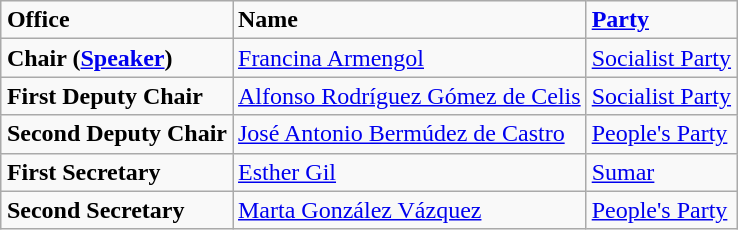<table class="wikitable" style="margin:1em auto;">
<tr>
<td><strong>Office</strong></td>
<td><strong>Name</strong></td>
<td><strong><a href='#'>Party</a></strong></td>
</tr>
<tr>
<td><strong>Chair (<a href='#'>Speaker</a>)</strong></td>
<td><a href='#'>Francina Armengol</a></td>
<td> <a href='#'>Socialist Party</a></td>
</tr>
<tr>
<td><strong>First Deputy Chair</strong></td>
<td><a href='#'>Alfonso Rodríguez Gómez de Celis</a></td>
<td> <a href='#'>Socialist Party</a></td>
</tr>
<tr>
<td><strong>Second Deputy Chair</strong></td>
<td><a href='#'>José Antonio Bermúdez de Castro</a></td>
<td> <a href='#'>People's Party</a></td>
</tr>
<tr>
<td><strong>First Secretary</strong></td>
<td><a href='#'>Esther Gil</a></td>
<td> <a href='#'>Sumar</a></td>
</tr>
<tr>
<td><strong>Second Secretary</strong></td>
<td><a href='#'>Marta González Vázquez</a></td>
<td> <a href='#'>People's Party</a></td>
</tr>
</table>
